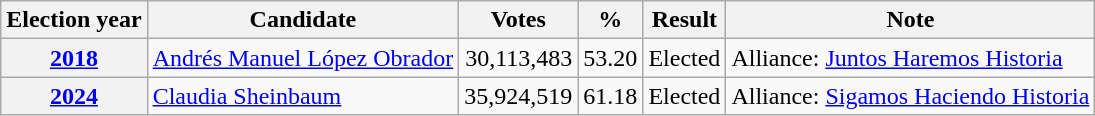<table class="wikitable">
<tr>
<th>Election year</th>
<th>Candidate</th>
<th>Votes</th>
<th>%</th>
<th>Result</th>
<th>Note</th>
</tr>
<tr>
<th><a href='#'>2018</a></th>
<td><a href='#'>Andrés Manuel López Obrador</a></td>
<td style="text-align:right">30,113,483</td>
<td style="text-align:right">53.20</td>
<td> Elected</td>
<td>Alliance: <a href='#'>Juntos Haremos Historia</a></td>
</tr>
<tr>
<th><a href='#'>2024</a></th>
<td><a href='#'>Claudia Sheinbaum</a></td>
<td style="text-align:right">35,924,519</td>
<td style="text-align:right">61.18</td>
<td> Elected</td>
<td>Alliance: <a href='#'>Sigamos Haciendo Historia</a></td>
</tr>
</table>
